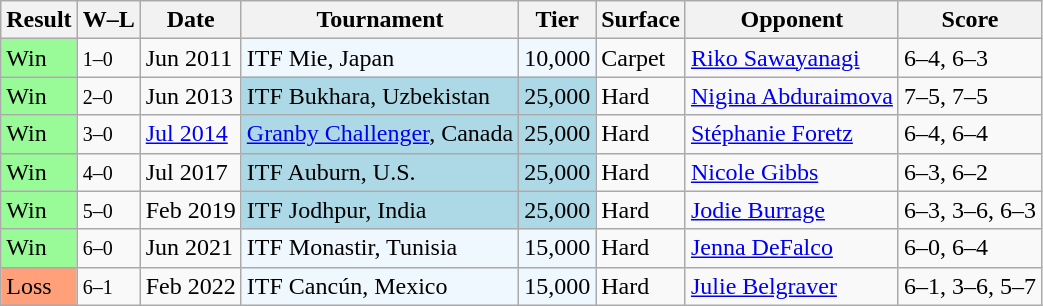<table class="sortable wikitable">
<tr>
<th>Result</th>
<th class="unsortable">W–L</th>
<th>Date</th>
<th>Tournament</th>
<th>Tier</th>
<th>Surface</th>
<th>Opponent</th>
<th class="unsortable">Score</th>
</tr>
<tr>
<td bgcolor="98FB98">Win</td>
<td><small>1–0</small></td>
<td>Jun 2011</td>
<td style="background:#f0f8ff;">ITF Mie, Japan</td>
<td style="background:#f0f8ff;">10,000</td>
<td>Carpet</td>
<td> <a href='#'>Riko Sawayanagi</a></td>
<td>6–4, 6–3</td>
</tr>
<tr>
<td bgcolor="98FB98">Win</td>
<td><small>2–0</small></td>
<td>Jun 2013</td>
<td style="background:lightblue;">ITF Bukhara, Uzbekistan</td>
<td style="background:lightblue;">25,000</td>
<td>Hard</td>
<td> <a href='#'>Nigina Abduraimova</a></td>
<td>7–5, 7–5</td>
</tr>
<tr>
<td bgcolor="98FB98">Win</td>
<td><small>3–0</small></td>
<td><a href='#'>Jul 2014</a></td>
<td style="background:lightblue;"><a href='#'>Granby Challenger</a>, Canada</td>
<td style="background:lightblue;">25,000</td>
<td>Hard</td>
<td> <a href='#'>Stéphanie Foretz</a></td>
<td>6–4, 6–4</td>
</tr>
<tr>
<td bgcolor="98FB98">Win</td>
<td><small>4–0</small></td>
<td>Jul 2017</td>
<td style="background:lightblue;">ITF Auburn, U.S.</td>
<td style="background:lightblue;">25,000</td>
<td>Hard</td>
<td> <a href='#'>Nicole Gibbs</a></td>
<td>6–3, 6–2</td>
</tr>
<tr>
<td bgcolor="98FB98">Win</td>
<td><small>5–0</small></td>
<td>Feb 2019</td>
<td style="background:lightblue;">ITF Jodhpur, India</td>
<td style="background:lightblue;">25,000</td>
<td>Hard</td>
<td> <a href='#'>Jodie Burrage</a></td>
<td>6–3, 3–6, 6–3</td>
</tr>
<tr>
<td bgcolor="98FB98">Win</td>
<td><small>6–0</small></td>
<td>Jun 2021</td>
<td style="background:#f0f8ff;">ITF Monastir, Tunisia</td>
<td style="background:#f0f8ff;">15,000</td>
<td>Hard</td>
<td> <a href='#'>Jenna DeFalco</a></td>
<td>6–0, 6–4</td>
</tr>
<tr>
<td bgcolor=ffa07a>Loss</td>
<td><small>6–1</small></td>
<td>Feb 2022</td>
<td style="background:#f0f8ff;">ITF Cancún, Mexico</td>
<td style="background:#f0f8ff;">15,000</td>
<td>Hard</td>
<td> <a href='#'>Julie Belgraver</a></td>
<td>6–1, 3–6, 5–7</td>
</tr>
</table>
